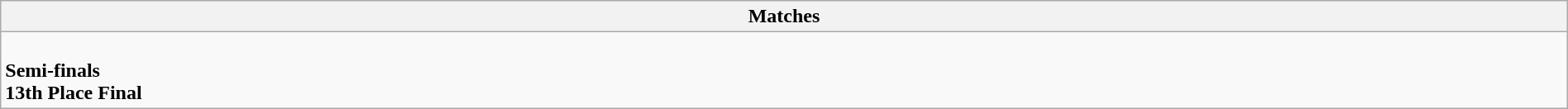<table class="wikitable collapsible collapsed" style="width:100%;">
<tr>
<th>Matches</th>
</tr>
<tr>
<td><br><strong>Semi-finals</strong>

<br><strong>13th Place Final</strong>
</td>
</tr>
</table>
